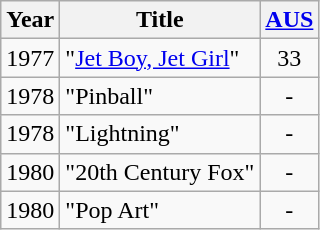<table class="wikitable">
<tr>
<th style="text-align: center;">Year</th>
<th>Title</th>
<th style="text-align: center;"><a href='#'>AUS</a></th>
</tr>
<tr>
<td style="text-align: center;">1977</td>
<td>"<a href='#'>Jet Boy, Jet Girl</a>"</td>
<td style="text-align: center;">33</td>
</tr>
<tr>
<td style="text-align: center;">1978</td>
<td>"Pinball"</td>
<td style="text-align: center;">-</td>
</tr>
<tr>
<td style="text-align: center;">1978</td>
<td>"Lightning"</td>
<td style="text-align: center;">-</td>
</tr>
<tr>
<td style="text-align: center;">1980</td>
<td>"20th Century Fox"</td>
<td style="text-align: center;">-</td>
</tr>
<tr>
<td style="text-align: center;">1980</td>
<td>"Pop Art"</td>
<td style="text-align: center;">-</td>
</tr>
</table>
